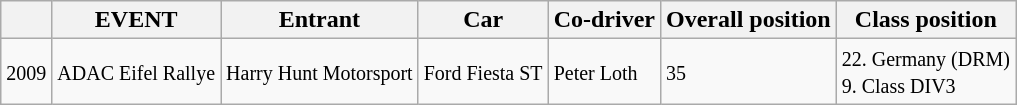<table class="wikitable">
<tr>
<th></th>
<th>EVENT</th>
<th>Entrant</th>
<th>Car</th>
<th>Co-driver</th>
<th>Overall position</th>
<th>Class position</th>
</tr>
<tr>
<td><small> 2009</small></td>
<td> <small> ADAC Eifel Rallye</small></td>
<td><small> Harry Hunt Motorsport</small></td>
<td><small> Ford Fiesta ST</small></td>
<td><small> Peter Loth</small></td>
<td><small> 35</small></td>
<td><small> 22. Germany (DRM)</small><br><small> 9. Class DIV3</small></td>
</tr>
</table>
